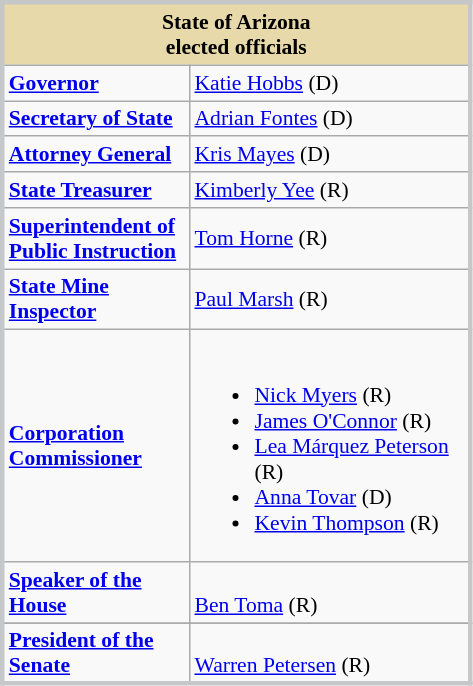<table class="wikitable floatright" style="width:315px; border:#c6c7c8 solid; font-size:90%;">
<tr>
<td colspan="2" style="background:#e7d9a9; text-align:center;"><strong>State of Arizona<br>elected officials</strong></td>
</tr>
<tr>
<td style="width:40%;"><strong><a href='#'>Governor</a></strong></td>
<td><a href='#'>Katie Hobbs</a> (D)</td>
</tr>
<tr>
<td><strong><a href='#'>Secretary of State</a></strong></td>
<td><a href='#'>Adrian Fontes</a> (D)</td>
</tr>
<tr>
<td><strong><a href='#'>Attorney General</a></strong></td>
<td><a href='#'>Kris Mayes</a> (D)</td>
</tr>
<tr>
<td><strong><a href='#'>State Treasurer</a></strong></td>
<td><a href='#'>Kimberly Yee</a> (R)</td>
</tr>
<tr>
<td><strong><a href='#'>Superintendent of Public Instruction</a></strong></td>
<td><a href='#'>Tom Horne</a> (R)</td>
</tr>
<tr>
<td><strong><a href='#'>State Mine Inspector</a></strong></td>
<td><a href='#'>Paul Marsh</a> (R)</td>
</tr>
<tr>
<td><strong><a href='#'>Corporation Commissioner</a></strong></td>
<td><br><ul><li><a href='#'>Nick Myers</a> (R)</li><li><a href='#'>James O'Connor</a> (R)</li><li><a href='#'>Lea Márquez Peterson</a> (R)</li><li><a href='#'>Anna Tovar</a> (D)</li><li><a href='#'>Kevin Thompson</a> (R)</li></ul></td>
</tr>
<tr>
<td><strong><a href='#'>Speaker of the House</a></strong></td>
<td><br><a href='#'>Ben Toma</a> (R)</td>
</tr>
<tr>
</tr>
<tr>
<td><strong><a href='#'>President of the Senate</a></strong></td>
<td><br><a href='#'>Warren Petersen</a> (R)</td>
</tr>
<tr>
</tr>
</table>
